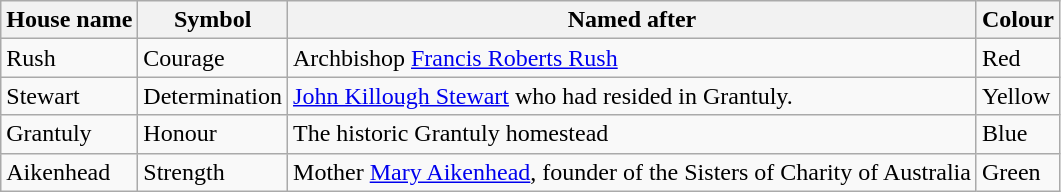<table class="wikitable">
<tr>
<th>House name</th>
<th>Symbol</th>
<th>Named after</th>
<th>Colour</th>
</tr>
<tr>
<td>Rush</td>
<td>Courage</td>
<td>Archbishop <a href='#'>Francis Roberts Rush</a></td>
<td>Red</td>
</tr>
<tr>
<td>Stewart</td>
<td>Determination</td>
<td><a href='#'>John Killough Stewart</a> who had resided in Grantuly.</td>
<td>Yellow</td>
</tr>
<tr>
<td>Grantuly</td>
<td>Honour</td>
<td>The historic Grantuly homestead</td>
<td>Blue</td>
</tr>
<tr>
<td>Aikenhead</td>
<td>Strength</td>
<td>Mother <a href='#'>Mary Aikenhead</a>, founder of the Sisters of Charity of Australia</td>
<td>Green</td>
</tr>
</table>
